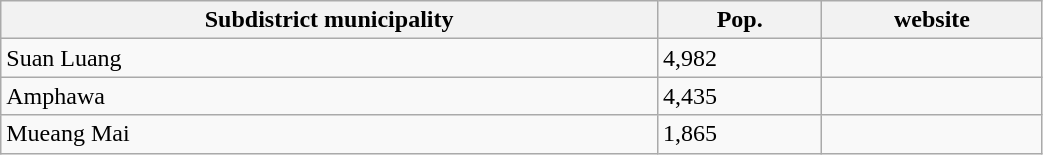<table class="wikitable" style="width:55%;">
<tr>
<th>Subdistrict municipality</th>
<th>Pop.</th>
<th>website</th>
</tr>
<tr>
<td>Suan Luang</td>
<td>4,982</td>
<td></td>
</tr>
<tr>
<td>Amphawa</td>
<td>4,435</td>
<td></td>
</tr>
<tr>
<td>Mueang Mai</td>
<td>1,865</td>
<td></td>
</tr>
</table>
